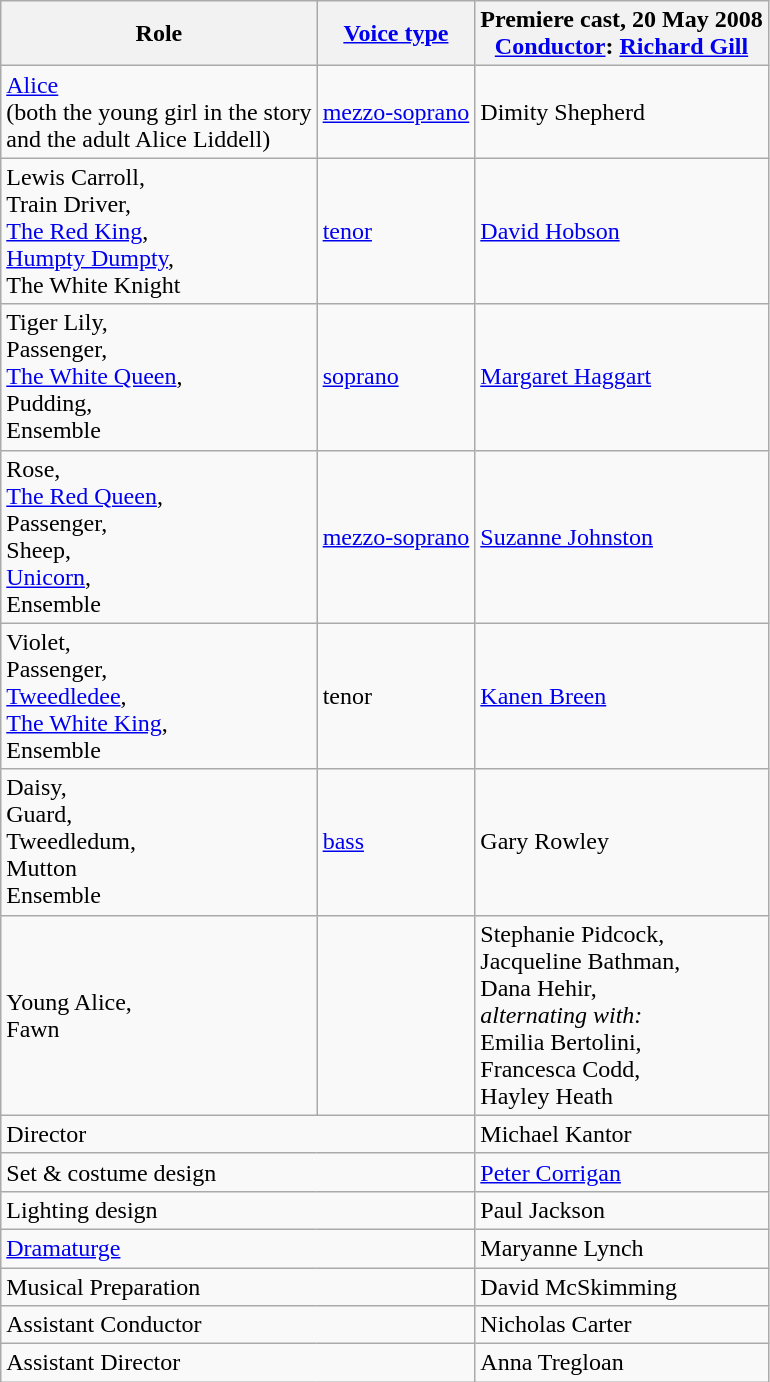<table class="wikitable">
<tr>
<th>Role</th>
<th><a href='#'>Voice type</a></th>
<th>Premiere cast, 20 May 2008<br><a href='#'>Conductor</a>: <a href='#'>Richard Gill</a></th>
</tr>
<tr>
<td><a href='#'>Alice</a><br>(both the young girl in the story<br>and the adult Alice Liddell)</td>
<td><a href='#'>mezzo-soprano</a></td>
<td>Dimity Shepherd</td>
</tr>
<tr>
<td>Lewis Carroll,<br>Train Driver,<br><a href='#'>The Red King</a>,<br><a href='#'>Humpty Dumpty</a>,<br>The White Knight</td>
<td><a href='#'>tenor</a></td>
<td><a href='#'>David Hobson</a></td>
</tr>
<tr>
<td>Tiger Lily,<br>Passenger,<br><a href='#'>The White Queen</a>,<br>Pudding,<br>Ensemble</td>
<td><a href='#'>soprano</a></td>
<td><a href='#'>Margaret Haggart</a></td>
</tr>
<tr>
<td>Rose,<br><a href='#'>The Red Queen</a>,<br>Passenger,<br>Sheep,<br><a href='#'>Unicorn</a>,<br>Ensemble</td>
<td><a href='#'>mezzo-soprano</a></td>
<td><a href='#'>Suzanne Johnston</a></td>
</tr>
<tr>
<td>Violet,<br>Passenger,<br><a href='#'>Tweedledee</a>,<br><a href='#'>The White King</a>,<br>Ensemble</td>
<td>tenor</td>
<td><a href='#'>Kanen Breen</a></td>
</tr>
<tr>
<td>Daisy,<br>Guard,<br>Tweedledum,<br>Mutton<br>Ensemble</td>
<td><a href='#'>bass</a></td>
<td>Gary Rowley</td>
</tr>
<tr>
<td>Young Alice,<br>Fawn</td>
<td></td>
<td>Stephanie Pidcock,<br>Jacqueline Bathman,<br>Dana Hehir,<br><em>alternating with:</em><br>Emilia Bertolini,<br>Francesca Codd,<br>Hayley Heath</td>
</tr>
<tr>
<td colspan="2">Director</td>
<td>Michael Kantor</td>
</tr>
<tr>
<td colspan="2">Set & costume design</td>
<td><a href='#'>Peter Corrigan</a></td>
</tr>
<tr>
<td colspan="2">Lighting design</td>
<td>Paul Jackson</td>
</tr>
<tr>
<td colspan="2"><a href='#'>Dramaturge</a></td>
<td>Maryanne Lynch</td>
</tr>
<tr>
<td colspan="2">Musical Preparation</td>
<td>David McSkimming</td>
</tr>
<tr>
<td colspan="2">Assistant Conductor</td>
<td>Nicholas Carter</td>
</tr>
<tr>
<td colspan="2">Assistant Director</td>
<td>Anna Tregloan</td>
</tr>
</table>
